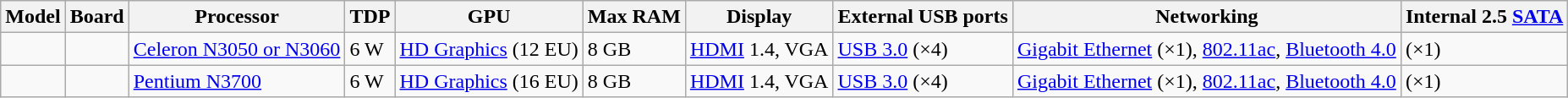<table class="wikitable">
<tr>
<th>Model</th>
<th>Board</th>
<th>Processor</th>
<th>TDP</th>
<th>GPU</th>
<th>Max RAM</th>
<th>Display</th>
<th>External USB ports</th>
<th>Networking</th>
<th>Internal 2.5 <a href='#'>SATA</a></th>
</tr>
<tr>
<td></td>
<td></td>
<td><a href='#'>Celeron N3050 or N3060</a></td>
<td>6 W</td>
<td><a href='#'>HD Graphics</a> (12 EU)</td>
<td>8 GB</td>
<td><a href='#'>HDMI</a> 1.4, VGA</td>
<td><a href='#'>USB 3.0</a> (×4)</td>
<td><a href='#'>Gigabit Ethernet</a> (×1), <a href='#'>802.11ac</a>, <a href='#'>Bluetooth 4.0</a></td>
<td> (×1)</td>
</tr>
<tr>
<td></td>
<td></td>
<td><a href='#'>Pentium N3700</a></td>
<td>6 W</td>
<td><a href='#'>HD Graphics</a> (16 EU)</td>
<td>8 GB</td>
<td><a href='#'>HDMI</a> 1.4, VGA</td>
<td><a href='#'>USB 3.0</a> (×4)</td>
<td><a href='#'>Gigabit Ethernet</a> (×1), <a href='#'>802.11ac</a>, <a href='#'>Bluetooth 4.0</a></td>
<td> (×1)</td>
</tr>
</table>
